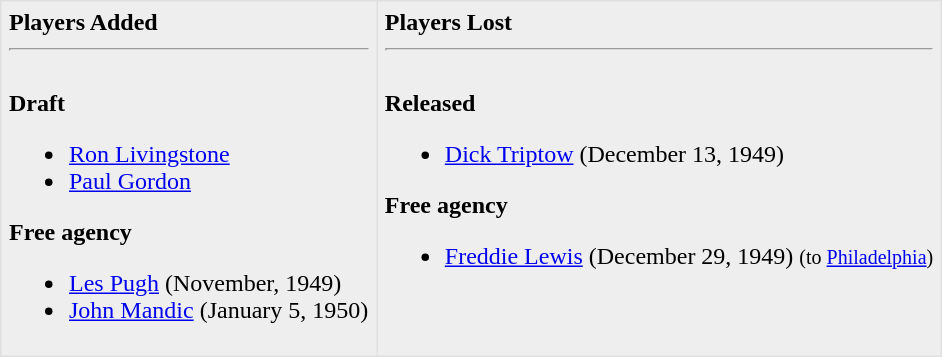<table border=1 style="border-collapse:collapse; background-color:#eeeeee" bordercolor="#DFDFDF" cellpadding="5">
<tr>
<td valign="top"><strong>Players Added</strong> <hr><br><strong>Draft</strong><ul><li><a href='#'>Ron Livingstone</a></li><li><a href='#'>Paul Gordon</a></li></ul><strong>Free agency</strong><ul><li><a href='#'>Les Pugh</a> (November, 1949)</li><li><a href='#'>John Mandic</a> (January 5, 1950)</li></ul></td>
<td valign="top"><strong>Players Lost</strong> <hr><br><strong>Released</strong><ul><li><a href='#'>Dick Triptow</a> (December 13, 1949)</li></ul><strong>Free agency</strong><ul><li><a href='#'>Freddie Lewis</a> (December 29, 1949) <small>(to <a href='#'>Philadelphia</a>)</small></li></ul></td>
</tr>
</table>
